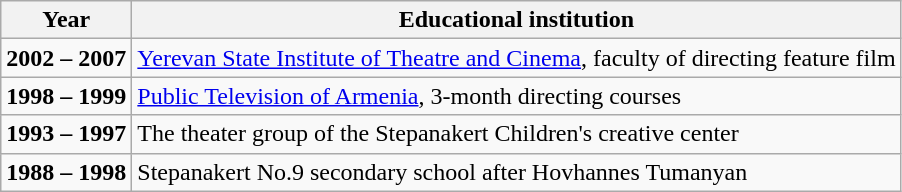<table class="wikitable">
<tr>
<th><strong>Year</strong></th>
<th><strong>Educational institution</strong></th>
</tr>
<tr>
<td><strong>2002 – 2007</strong></td>
<td><a href='#'>Yerevan State Institute of Theatre and Cinema</a>, faculty of directing feature film</td>
</tr>
<tr>
<td><strong>1998 – 1999</strong></td>
<td><a href='#'>Public Television of Armenia</a>, 3-month directing courses</td>
</tr>
<tr>
<td><strong>1993 – 1997</strong></td>
<td>The theater group of the Stepanakert Children's creative center</td>
</tr>
<tr>
<td><strong>1988 – 1998</strong></td>
<td>Stepanakert No.9 secondary school after Hovhannes Tumanyan</td>
</tr>
</table>
